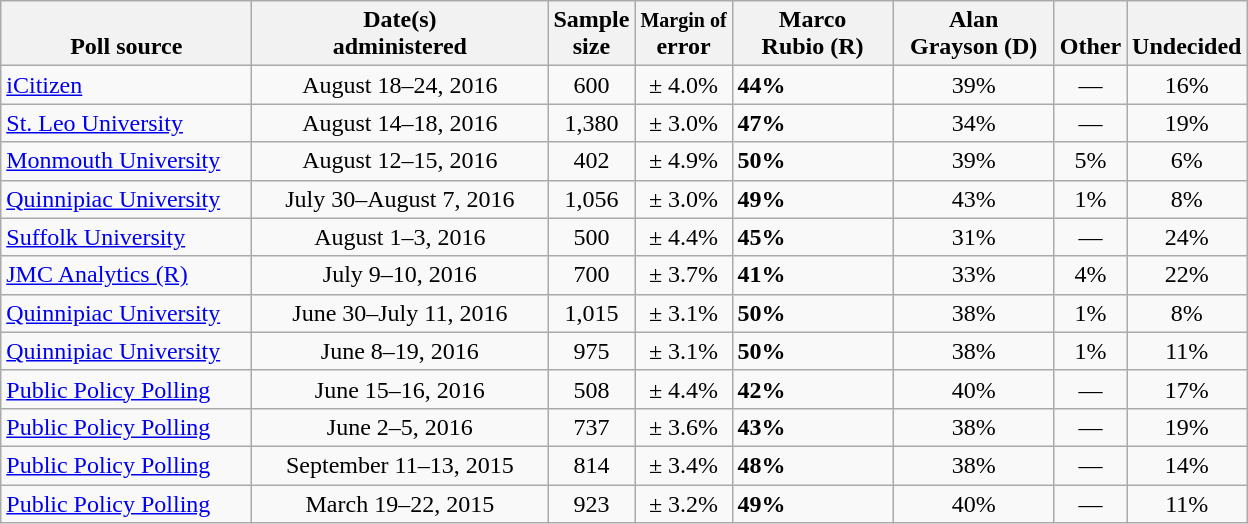<table class="wikitable">
<tr valign= bottom>
<th style="width:160px;">Poll source</th>
<th style="width:190px;">Date(s)<br>administered</th>
<th class=small>Sample<br>size</th>
<th><small>Margin of</small><br>error</th>
<th style="width:100px;">Marco<br>Rubio (R)</th>
<th style="width:100px;">Alan<br>Grayson (D)</th>
<th>Other</th>
<th>Undecided</th>
</tr>
<tr>
<td><a href='#'>iCitizen</a></td>
<td align=center>August 18–24, 2016</td>
<td align=center>600</td>
<td align=center>± 4.0%</td>
<td><strong>44%</strong></td>
<td align=center>39%</td>
<td align=center>—</td>
<td align=center>16%</td>
</tr>
<tr>
<td><a href='#'>St. Leo University</a></td>
<td align=center>August 14–18, 2016</td>
<td align=center>1,380</td>
<td align=center>± 3.0%</td>
<td><strong>47%</strong></td>
<td align=center>34%</td>
<td align=center>—</td>
<td align=center>19%</td>
</tr>
<tr>
<td><a href='#'>Monmouth University</a></td>
<td align=center>August 12–15, 2016</td>
<td align=center>402</td>
<td align=center>± 4.9%</td>
<td><strong>50%</strong></td>
<td align=center>39%</td>
<td align=center>5%</td>
<td align=center>6%</td>
</tr>
<tr>
<td><a href='#'>Quinnipiac University</a></td>
<td align=center>July 30–August 7, 2016</td>
<td align=center>1,056</td>
<td align=center>± 3.0%</td>
<td><strong>49%</strong></td>
<td align=center>43%</td>
<td align=center>1%</td>
<td align=center>8%</td>
</tr>
<tr>
<td><a href='#'>Suffolk University</a></td>
<td align=center>August 1–3, 2016</td>
<td align=center>500</td>
<td align=center>± 4.4%</td>
<td><strong>45%</strong></td>
<td align=center>31%</td>
<td align=center>—</td>
<td align=center>24%</td>
</tr>
<tr>
<td><a href='#'>JMC Analytics (R)</a></td>
<td align=center>July 9–10, 2016</td>
<td align=center>700</td>
<td align=center>± 3.7%</td>
<td><strong>41%</strong></td>
<td align=center>33%</td>
<td align=center>4%</td>
<td align=center>22%</td>
</tr>
<tr>
<td><a href='#'>Quinnipiac University</a></td>
<td align=center>June 30–July 11, 2016</td>
<td align=center>1,015</td>
<td align=center>± 3.1%</td>
<td><strong>50%</strong></td>
<td align=center>38%</td>
<td align=center>1%</td>
<td align=center>8%</td>
</tr>
<tr>
<td><a href='#'>Quinnipiac University</a></td>
<td align=center>June 8–19, 2016</td>
<td align=center>975</td>
<td align=center>± 3.1%</td>
<td><strong>50%</strong></td>
<td align=center>38%</td>
<td align=center>1%</td>
<td align=center>11%</td>
</tr>
<tr>
<td><a href='#'>Public Policy Polling</a></td>
<td align=center>June 15–16, 2016</td>
<td align=center>508</td>
<td align=center>± 4.4%</td>
<td><strong>42%</strong></td>
<td align=center>40%</td>
<td align=center>—</td>
<td align=center>17%</td>
</tr>
<tr>
<td><a href='#'>Public Policy Polling</a></td>
<td align=center>June 2–5, 2016</td>
<td align=center>737</td>
<td align=center>± 3.6%</td>
<td><strong>43%</strong></td>
<td align=center>38%</td>
<td align=center>—</td>
<td align=center>19%</td>
</tr>
<tr>
<td><a href='#'>Public Policy Polling</a></td>
<td align=center>September 11–13, 2015</td>
<td align=center>814</td>
<td align=center>± 3.4%</td>
<td><strong>48%</strong></td>
<td align=center>38%</td>
<td align=center>—</td>
<td align=center>14%</td>
</tr>
<tr>
<td><a href='#'>Public Policy Polling</a></td>
<td align=center>March 19–22, 2015</td>
<td align=center>923</td>
<td align=center>± 3.2%</td>
<td><strong>49%</strong></td>
<td align=center>40%</td>
<td align=center>—</td>
<td align=center>11%</td>
</tr>
</table>
